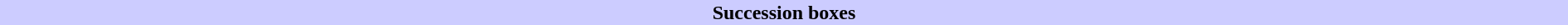<table class="toccolours collapsible collapsed" width=100% align="center">
<tr>
<th style="background:#ccccff">Succession boxes</th>
</tr>
<tr>
<td><br>











</td>
</tr>
</table>
